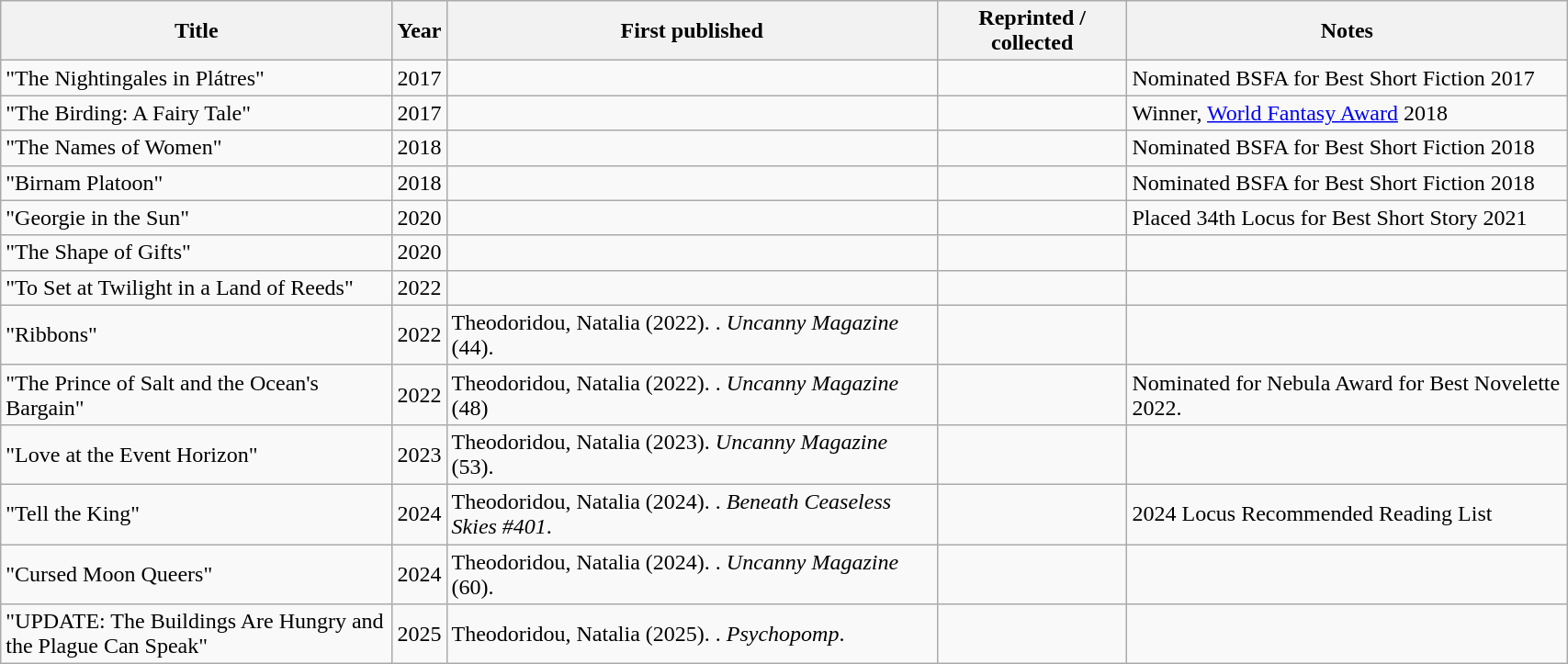<table class="wikitable sortable" width="90%">
<tr>
<th width="25%">Title</th>
<th>Year</th>
<th>First published</th>
<th>Reprinted / collected</th>
<th>Notes</th>
</tr>
<tr>
<td>"The Nightingales in Plátres"</td>
<td>2017</td>
<td></td>
<td></td>
<td>Nominated BSFA for Best Short Fiction 2017</td>
</tr>
<tr>
<td>"The Birding: A Fairy Tale"</td>
<td>2017</td>
<td></td>
<td></td>
<td>Winner, <a href='#'>World Fantasy Award</a> 2018</td>
</tr>
<tr>
<td>"The Names of Women"</td>
<td>2018</td>
<td></td>
<td></td>
<td>Nominated BSFA for Best Short Fiction 2018</td>
</tr>
<tr>
<td>"Birnam Platoon"</td>
<td>2018</td>
<td></td>
<td></td>
<td>Nominated BSFA for Best Short Fiction 2018</td>
</tr>
<tr>
<td>"Georgie in the Sun"</td>
<td>2020</td>
<td></td>
<td></td>
<td>Placed 34th Locus for Best Short Story 2021</td>
</tr>
<tr>
<td data-sort-value="shape of gifts">"The Shape of Gifts"</td>
<td>2020</td>
<td></td>
<td></td>
<td></td>
</tr>
<tr>
<td data-sort-value="to set at twilight in a land of reeds">"To Set at Twilight in a Land of Reeds"</td>
<td>2022</td>
<td></td>
<td></td>
<td></td>
</tr>
<tr>
<td>"Ribbons"</td>
<td>2022</td>
<td>Theodoridou, Natalia (2022). . <em>Uncanny Magazine</em> (44).</td>
<td></td>
<td></td>
</tr>
<tr>
<td>"The Prince of Salt and the Ocean's Bargain"</td>
<td>2022</td>
<td>Theodoridou, Natalia (2022). . <em>Uncanny Magazine</em> (48)</td>
<td></td>
<td>Nominated for Nebula Award for Best Novelette 2022.</td>
</tr>
<tr>
<td>"Love at the Event Horizon"</td>
<td>2023</td>
<td>Theodoridou, Natalia (2023).  <em>Uncanny Magazine</em> (53).</td>
<td></td>
<td></td>
</tr>
<tr>
<td>"Tell the King"</td>
<td>2024</td>
<td>Theodoridou, Natalia (2024). . <em>Beneath Ceaseless Skies #401</em>.</td>
<td></td>
<td>2024 Locus Recommended Reading List</td>
</tr>
<tr>
<td>"Cursed Moon Queers"</td>
<td>2024</td>
<td>Theodoridou, Natalia (2024). . <em>Uncanny Magazine</em> (60).</td>
<td></td>
<td></td>
</tr>
<tr>
<td>"UPDATE: The Buildings Are Hungry and the Plague Can Speak"</td>
<td>2025</td>
<td>Theodoridou, Natalia (2025). . <em>Psychopomp</em>.</td>
<td></td>
<td></td>
</tr>
</table>
